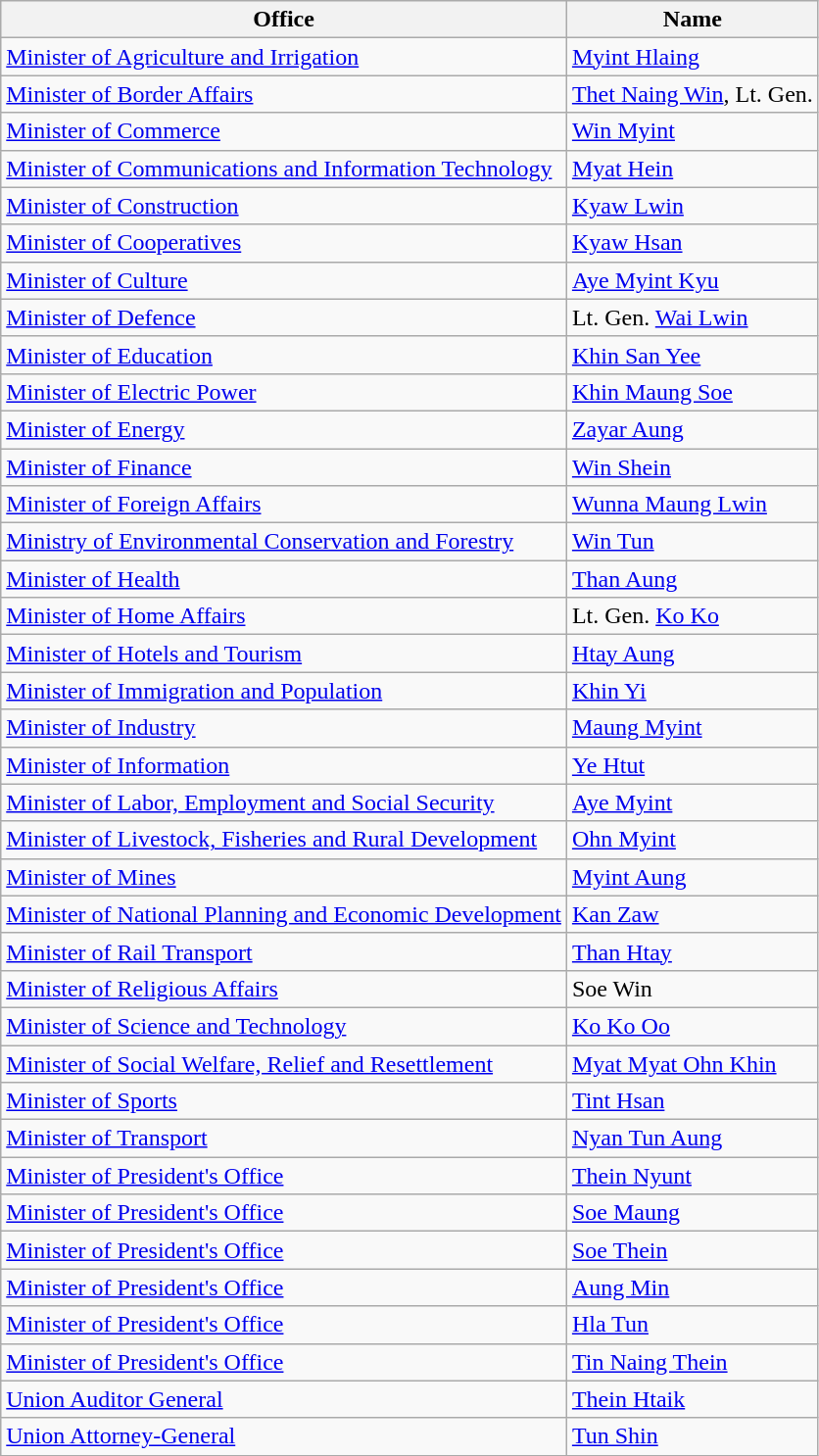<table class="wikitable">
<tr>
<th>Office</th>
<th>Name</th>
</tr>
<tr>
<td><a href='#'>Minister of Agriculture and Irrigation</a></td>
<td><a href='#'>Myint Hlaing</a></td>
</tr>
<tr>
<td><a href='#'>Minister of Border Affairs</a></td>
<td><a href='#'>Thet Naing Win</a>, Lt. Gen.</td>
</tr>
<tr>
<td><a href='#'>Minister of Commerce</a></td>
<td><a href='#'>Win Myint</a></td>
</tr>
<tr>
<td><a href='#'>Minister of Communications and Information Technology</a></td>
<td><a href='#'>Myat Hein</a></td>
</tr>
<tr>
<td><a href='#'>Minister of Construction</a></td>
<td><a href='#'>Kyaw Lwin</a></td>
</tr>
<tr>
<td><a href='#'>Minister of Cooperatives</a></td>
<td><a href='#'>Kyaw Hsan</a></td>
</tr>
<tr>
<td><a href='#'>Minister of Culture</a></td>
<td><a href='#'>Aye Myint Kyu</a></td>
</tr>
<tr>
<td><a href='#'>Minister of Defence</a></td>
<td>Lt. Gen. <a href='#'>Wai Lwin</a></td>
</tr>
<tr>
<td><a href='#'>Minister of Education</a></td>
<td><a href='#'>Khin San Yee</a></td>
</tr>
<tr>
<td><a href='#'>Minister of Electric Power</a></td>
<td><a href='#'>Khin Maung Soe</a></td>
</tr>
<tr>
<td><a href='#'>Minister of Energy</a></td>
<td><a href='#'>Zayar Aung</a></td>
</tr>
<tr>
<td><a href='#'>Minister of Finance</a></td>
<td><a href='#'>Win Shein</a></td>
</tr>
<tr>
<td><a href='#'>Minister of Foreign Affairs</a></td>
<td><a href='#'>Wunna Maung Lwin</a></td>
</tr>
<tr>
<td><a href='#'>Ministry of Environmental Conservation and Forestry</a></td>
<td><a href='#'>Win Tun</a></td>
</tr>
<tr>
<td><a href='#'>Minister of Health</a></td>
<td><a href='#'>Than Aung</a></td>
</tr>
<tr>
<td><a href='#'>Minister of Home Affairs</a></td>
<td>Lt. Gen. <a href='#'>Ko Ko</a></td>
</tr>
<tr>
<td><a href='#'>Minister of Hotels and Tourism</a></td>
<td><a href='#'>Htay Aung</a></td>
</tr>
<tr>
<td><a href='#'>Minister of Immigration and Population</a></td>
<td><a href='#'>Khin Yi</a></td>
</tr>
<tr>
<td><a href='#'>Minister of Industry</a></td>
<td><a href='#'>Maung Myint</a></td>
</tr>
<tr>
<td><a href='#'>Minister of Information</a></td>
<td><a href='#'>Ye Htut</a></td>
</tr>
<tr>
<td><a href='#'>Minister of Labor, Employment and Social Security</a></td>
<td><a href='#'>Aye Myint</a></td>
</tr>
<tr>
<td><a href='#'>Minister of Livestock, Fisheries and Rural Development</a></td>
<td><a href='#'>Ohn Myint</a></td>
</tr>
<tr>
<td><a href='#'>Minister of Mines</a></td>
<td><a href='#'>Myint Aung</a></td>
</tr>
<tr>
<td><a href='#'>Minister of National Planning and Economic Development</a></td>
<td><a href='#'>Kan Zaw</a></td>
</tr>
<tr>
<td><a href='#'>Minister of Rail Transport</a></td>
<td><a href='#'>Than Htay</a></td>
</tr>
<tr>
<td><a href='#'>Minister of Religious Affairs</a></td>
<td>Soe Win</td>
</tr>
<tr>
<td><a href='#'>Minister of Science and Technology</a></td>
<td><a href='#'>Ko Ko Oo</a></td>
</tr>
<tr>
<td><a href='#'>Minister of Social Welfare, Relief and Resettlement</a></td>
<td><a href='#'>Myat Myat Ohn Khin</a></td>
</tr>
<tr>
<td><a href='#'>Minister of Sports</a></td>
<td><a href='#'>Tint Hsan</a></td>
</tr>
<tr>
<td><a href='#'>Minister of Transport</a></td>
<td><a href='#'>Nyan Tun Aung</a></td>
</tr>
<tr>
<td><a href='#'>Minister of President's Office</a></td>
<td><a href='#'>Thein Nyunt</a></td>
</tr>
<tr>
<td><a href='#'>Minister of President's Office</a></td>
<td><a href='#'>Soe Maung</a></td>
</tr>
<tr>
<td><a href='#'>Minister of President's Office</a></td>
<td><a href='#'>Soe Thein</a></td>
</tr>
<tr>
<td><a href='#'>Minister of President's Office</a></td>
<td><a href='#'>Aung Min</a></td>
</tr>
<tr>
<td><a href='#'>Minister of President's Office</a></td>
<td><a href='#'>Hla Tun</a></td>
</tr>
<tr>
<td><a href='#'>Minister of President's Office</a></td>
<td><a href='#'>Tin Naing Thein</a></td>
</tr>
<tr>
<td><a href='#'>Union Auditor General</a></td>
<td><a href='#'>Thein Htaik</a></td>
</tr>
<tr>
<td><a href='#'>Union Attorney-General</a></td>
<td><a href='#'>Tun Shin</a></td>
</tr>
</table>
